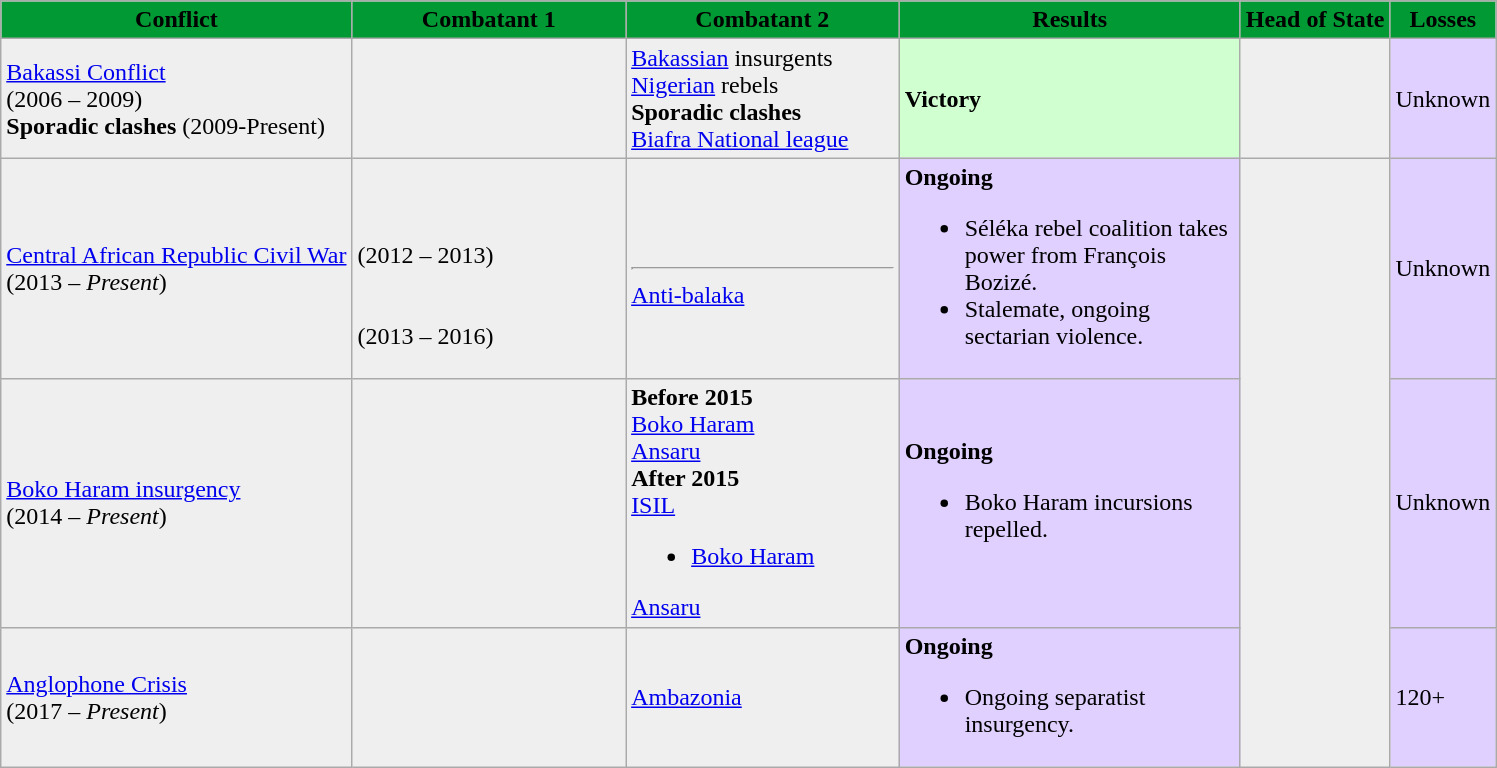<table class="wikitable">
<tr>
<th style="background:#009933" rowspan="1" width=><span>Conflict</span></th>
<th style="background:#009933" rowspan="1" width=175px><span>Combatant 1</span></th>
<th style="background:#009933" rowspan="1" width=175px><span>Combatant 2</span></th>
<th style="background:#009933" rowspan="1" width=220px><span>Results</span></th>
<th style="background:#009933" rowspan="1" width=><span>Head of State</span></th>
<th style="background:#009933" rowspan="1" width=><span>Losses</span></th>
</tr>
<tr>
<td style="background:#efefef"><a href='#'>Bakassi Conflict</a><br>(2006 – 2009)<br><strong>Sporadic clashes</strong> (2009-Present)</td>
<td style="background:#efefef"></td>
<td style="background:#efefef"> <a href='#'>Bakassian</a> insurgents<br><a href='#'>Nigerian</a> rebels<br><strong>Sporadic clashes</strong><br><a href='#'>Biafra National league</a></td>
<td style="background:#D0FFD0"><strong>Victory</strong></td>
<td style="background:#efefef"></td>
<td style="background:#E0D0FF">Unknown</td>
</tr>
<tr>
<td style="background:#efefef"><a href='#'>Central African Republic Civil War</a><br>(2013 – <em>Present</em>)</td>
<td style="background:#efefef"><br><br>(2012 – 2013)<br><br><br>(2013 – 2016)
</td>
<td style="background:#efefef"><br>
<hr><a href='#'>Anti-balaka</a></td>
<td style="background:#E0D0FF"><strong>Ongoing</strong><br><ul><li>Séléka rebel coalition takes power from François Bozizé.</li><li>Stalemate, ongoing sectarian violence.</li></ul></td>
<td style="background:#efefef" rowspan=3></td>
<td style="background:#E0D0FF">Unknown</td>
</tr>
<tr>
<td style="background:#efefef"><a href='#'>Boko Haram insurgency</a><br>(2014 – <em>Present</em>)</td>
<td style="background:#efefef"><br></td>
<td style="background:#efefef"><strong>Before 2015</strong><br> <a href='#'>Boko Haram</a><br> <a href='#'>Ansaru</a><br><strong>After 2015</strong><br> <a href='#'>ISIL</a><ul><li><a href='#'>Boko Haram</a></li></ul> <a href='#'>Ansaru</a></td>
<td style="background:#E0D0FF"><strong>Ongoing</strong><br><ul><li>Boko Haram incursions repelled.</li></ul></td>
<td style="background:#E0D0FF">Unknown</td>
</tr>
<tr>
<td style="background:#efefef"><a href='#'>Anglophone Crisis</a><br>(2017 – <em>Present</em>)</td>
<td style="background:#efefef"></td>
<td style="background:#efefef"> <a href='#'>Ambazonia</a></td>
<td style="background:#E0D0FF"><strong>Ongoing</strong><br><ul><li>Ongoing separatist insurgency.</li></ul></td>
<td style="background:#E0D0FF">120+</td>
</tr>
</table>
